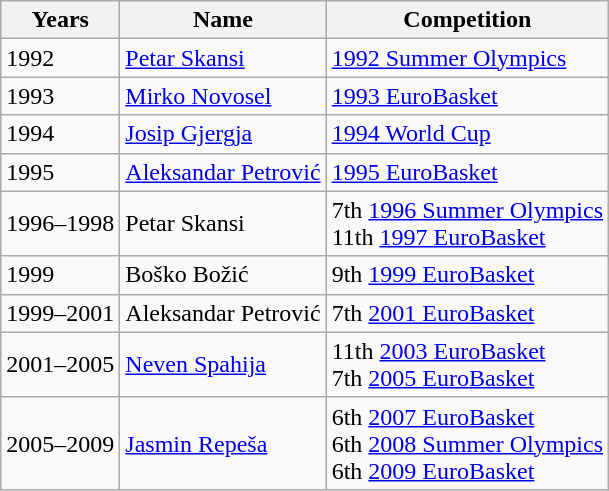<table class="wikitable">
<tr>
<th>Years</th>
<th>Name</th>
<th>Competition</th>
</tr>
<tr>
<td>1992</td>
<td><a href='#'>Petar Skansi</a></td>
<td> <a href='#'>1992 Summer Olympics</a></td>
</tr>
<tr>
<td>1993</td>
<td><a href='#'>Mirko Novosel</a></td>
<td> <a href='#'>1993 EuroBasket</a></td>
</tr>
<tr>
<td>1994</td>
<td><a href='#'>Josip Gjergja</a></td>
<td> <a href='#'>1994 World Cup</a></td>
</tr>
<tr>
<td>1995</td>
<td><a href='#'>Aleksandar Petrović</a></td>
<td> <a href='#'>1995 EuroBasket</a></td>
</tr>
<tr>
<td>1996–1998</td>
<td>Petar Skansi</td>
<td>7th <a href='#'>1996 Summer Olympics</a><br>11th <a href='#'>1997 EuroBasket</a></td>
</tr>
<tr>
<td>1999</td>
<td>Boško Božić</td>
<td>9th <a href='#'>1999 EuroBasket</a></td>
</tr>
<tr>
<td>1999–2001</td>
<td>Aleksandar Petrović</td>
<td>7th <a href='#'>2001 EuroBasket</a></td>
</tr>
<tr>
<td>2001–2005</td>
<td><a href='#'>Neven Spahija</a></td>
<td>11th <a href='#'>2003 EuroBasket</a><br>7th <a href='#'>2005 EuroBasket</a></td>
</tr>
<tr>
<td>2005–2009</td>
<td><a href='#'>Jasmin Repeša</a></td>
<td>6th <a href='#'>2007 EuroBasket</a><br>6th <a href='#'>2008 Summer Olympics</a> <br>6th <a href='#'>2009 EuroBasket</a></td>
</tr>
</table>
